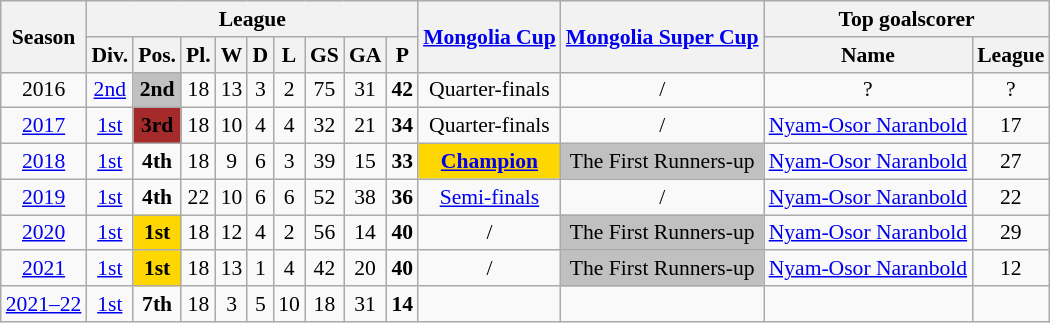<table class="wikitable align=center cellspacing="0" cellpadding="3" style="border:1px solid #AAAAAA;font-size:90%">
<tr style="background:#efefef;">
<th rowspan="2">Season</th>
<th colspan="9">League</th>
<th rowspan="2"><a href='#'>Mongolia Cup</a></th>
<th rowspan="2"><a href='#'>Mongolia Super Cup</a></th>
<th colspan="2">Top goalscorer</th>
</tr>
<tr>
<th>Div.</th>
<th>Pos.</th>
<th>Pl.</th>
<th>W</th>
<th>D</th>
<th>L</th>
<th>GS</th>
<th>GA</th>
<th>P</th>
<th>Name</th>
<th>League</th>
</tr>
<tr>
<td align=center>2016</td>
<td align=center><a href='#'>2nd</a></td>
<td style="text-align:center; background:Silver;"><strong>2nd</strong></td>
<td align=center>18</td>
<td align=center>13</td>
<td align=center>3</td>
<td align=center>2</td>
<td align=center>75</td>
<td align=center>31</td>
<td align=center><strong>42</strong></td>
<td align=center>Quarter-finals</td>
<td align=center>/</td>
<td align=center>?</td>
<td align=center>?</td>
</tr>
<tr>
<td align=center><a href='#'>2017</a></td>
<td align=center><a href='#'>1st</a></td>
<td style="text-align:center; background:Brown;"><strong>3rd</strong></td>
<td align=center>18</td>
<td align=center>10</td>
<td align=center>4</td>
<td align=center>4</td>
<td align=center>32</td>
<td align=center>21</td>
<td align=center><strong>34</strong></td>
<td align=center>Quarter-finals</td>
<td align=center>/</td>
<td align=center><a href='#'>Nyam-Osor Naranbold</a></td>
<td align=center>17</td>
</tr>
<tr>
<td align=center><a href='#'>2018</a></td>
<td align=center><a href='#'>1st</a></td>
<td style="text-align:center; "><strong>4th</strong></td>
<td align=center>18</td>
<td align=center>9</td>
<td align=center>6</td>
<td align=center>3</td>
<td align=center>39</td>
<td align=center>15</td>
<td align=center><strong>33</strong></td>
<td style="text-align:center; background:gold;"><strong><a href='#'>Champion</a></strong></td>
<td style="text-align:center; background:Silver;">The First Runners-up</td>
<td align=center><a href='#'>Nyam-Osor Naranbold</a></td>
<td align=center>27</td>
</tr>
<tr>
<td align=center><a href='#'>2019</a></td>
<td align=center><a href='#'>1st</a></td>
<td style="text-align:center; "><strong>4th</strong></td>
<td align=center>22</td>
<td align=center>10</td>
<td align=center>6</td>
<td align=center>6</td>
<td align=center>52</td>
<td align=center>38</td>
<td align=center><strong>36</strong></td>
<td style="text-align:center; "><a href='#'>Semi-finals</a></td>
<td align=center>/</td>
<td align=center><a href='#'>Nyam-Osor Naranbold</a></td>
<td align=center>22</td>
</tr>
<tr>
<td align=center><a href='#'>2020</a></td>
<td align=center><a href='#'>1st</a></td>
<td style="text-align:center; background:gold;"><strong>1st</strong></td>
<td align=center>18</td>
<td align=center>12</td>
<td align=center>4</td>
<td align=center>2</td>
<td align=center>56</td>
<td align=center>14</td>
<td align=center><strong>40</strong></td>
<td align=center>/</td>
<td style="text-align:center; background:Silver;">The First Runners-up</td>
<td align=center><a href='#'>Nyam-Osor Naranbold</a></td>
<td align=center>29</td>
</tr>
<tr>
<td align=center><a href='#'>2021</a></td>
<td align=center><a href='#'>1st</a></td>
<td style="text-align:center; background:gold;"><strong>1st</strong></td>
<td align=center>18</td>
<td align=center>13</td>
<td align=center>1</td>
<td align=center>4</td>
<td align=center>42</td>
<td align=center>20</td>
<td align=center><strong>40</strong></td>
<td align=center>/</td>
<td style="text-align:center; background:Silver;">The First Runners-up</td>
<td align=center><a href='#'>Nyam-Osor Naranbold</a></td>
<td align=center>12</td>
</tr>
<tr>
<td align=center><a href='#'>2021–22</a></td>
<td align=center><a href='#'>1st</a></td>
<td align=center><strong>7th</strong></td>
<td align=center>18</td>
<td align=center>3</td>
<td align=center>5</td>
<td align=center>10</td>
<td align=center>18</td>
<td align=center>31</td>
<td align=center><strong>14</strong></td>
<td align=center></td>
<td align=center></td>
<td align=center></td>
<td align=center></td>
</tr>
</table>
